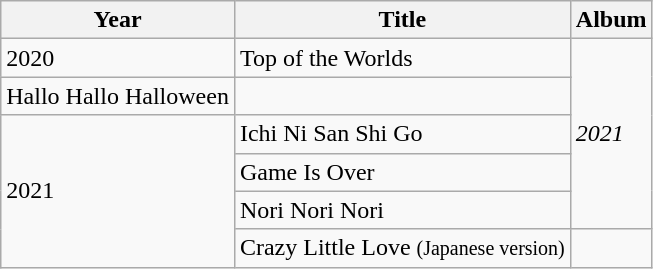<table class="wikitable">
<tr>
<th>Year</th>
<th>Title</th>
<th>Album</th>
</tr>
<tr>
<td rowspan="2">2020</td>
<td>Top of the Worlds</td>
<td rowspan= "6"><em>2021</em></td>
</tr>
<tr>
</tr>
<tr>
<td>Hallo Hallo Halloween</td>
</tr>
<tr>
<td rowspan="4">2021</td>
<td>Ichi Ni San Shi Go</td>
</tr>
<tr>
<td>Game Is Over</td>
</tr>
<tr>
<td>Nori Nori Nori</td>
</tr>
<tr>
<td>Crazy Little Love <small> (Japanese version) </small></td>
</tr>
</table>
